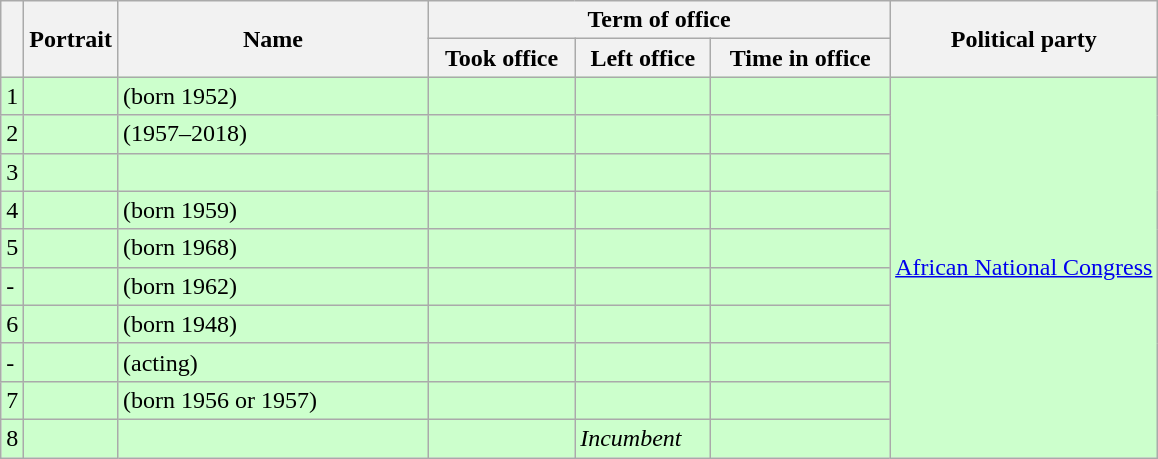<table class="wikitable sortable">
<tr>
<th rowspan="2"></th>
<th rowspan="2">Portrait</th>
<th rowspan="2" width="200px">Name<br></th>
<th colspan="3" width="300px">Term of office</th>
<th rowspan="2">Political party</th>
</tr>
<tr>
<th>Took office</th>
<th>Left office</th>
<th>Time in office</th>
</tr>
<tr bgcolor=#CCFFCC>
<td>1</td>
<td></td>
<td> (born 1952)</td>
<td></td>
<td></td>
<td></td>
<td rowspan=10><a href='#'>African National Congress</a></td>
</tr>
<tr bgcolor=#CCFFCC>
<td>2</td>
<td></td>
<td> (1957–2018)</td>
<td></td>
<td></td>
<td></td>
</tr>
<tr bgcolor=#CCFFCC>
<td>3</td>
<td></td>
<td></td>
<td></td>
<td></td>
<td></td>
</tr>
<tr bgcolor=#CCFFCC>
<td>4</td>
<td></td>
<td> (born 1959)</td>
<td></td>
<td></td>
<td></td>
</tr>
<tr bgcolor=#CCFFCC>
<td>5</td>
<td></td>
<td> (born 1968)</td>
<td></td>
<td></td>
<td></td>
</tr>
<tr bgcolor=#CCFFCC>
<td>-</td>
<td></td>
<td> (born 1962)</td>
<td></td>
<td></td>
<td></td>
</tr>
<tr bgcolor=#CCFFCC>
<td>6</td>
<td></td>
<td> (born 1948)</td>
<td></td>
<td></td>
<td></td>
</tr>
<tr bgcolor=#CCFFCC>
<td>-</td>
<td></td>
<td> (acting)</td>
<td></td>
<td></td>
<td></td>
</tr>
<tr bgcolor=#CCFFCC>
<td>7</td>
<td></td>
<td> (born 1956 or 1957)</td>
<td></td>
<td></td>
<td></td>
</tr>
<tr bgcolor=#CCFFCC>
<td>8</td>
<td></td>
<td></td>
<td></td>
<td><em>Incumbent</em></td>
<td></td>
</tr>
</table>
